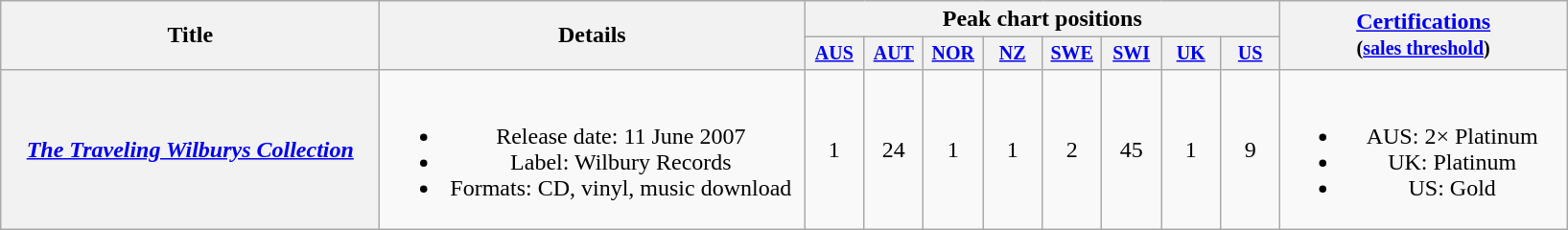<table class="wikitable plainrowheaders" style="text-align:center;">
<tr>
<th rowspan="2" style="width:16em; style="text-align:left">Title</th>
<th rowspan="2" style="width:18em;">Details</th>
<th colspan="8">Peak chart positions</th>
<th rowspan="2" style="width:12em;"><a href='#'>Certifications</a><br><small>(<a href='#'>sales threshold</a>)</small></th>
</tr>
<tr style="font-size:smaller;">
<th style="width:35px;"><a href='#'>AUS</a><br></th>
<th style="width:35px;"><a href='#'>AUT</a><br></th>
<th style="width:35px;"><a href='#'>NOR</a><br></th>
<th style="width:35px;"><a href='#'>NZ</a><br></th>
<th style="width:35px;"><a href='#'>SWE</a><br></th>
<th style="width:35px;"><a href='#'>SWI</a><br></th>
<th style="width:35px;"><a href='#'>UK</a><br></th>
<th style="width:35px;"><a href='#'>US</a><br></th>
</tr>
<tr>
<th scope="row"><em><a href='#'>The Traveling Wilburys Collection</a></em></th>
<td><br><ul><li>Release date: 11 June 2007</li><li>Label: Wilbury Records</li><li>Formats: CD, vinyl, music download</li></ul></td>
<td>1</td>
<td>24</td>
<td>1</td>
<td>1</td>
<td>2</td>
<td>45</td>
<td>1</td>
<td>9</td>
<td><br><ul><li>AUS: 2× Platinum</li><li>UK: Platinum</li><li>US: Gold</li></ul></td>
</tr>
</table>
